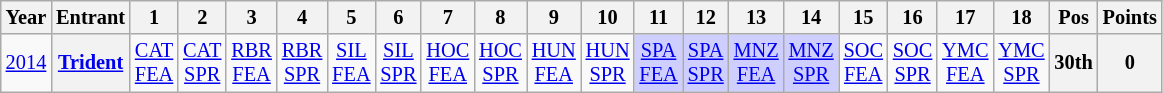<table class="wikitable" style="text-align:center; font-size:85%">
<tr>
<th>Year</th>
<th>Entrant</th>
<th>1</th>
<th>2</th>
<th>3</th>
<th>4</th>
<th>5</th>
<th>6</th>
<th>7</th>
<th>8</th>
<th>9</th>
<th>10</th>
<th>11</th>
<th>12</th>
<th>13</th>
<th>14</th>
<th>15</th>
<th>16</th>
<th>17</th>
<th>18</th>
<th>Pos</th>
<th>Points</th>
</tr>
<tr>
<td><a href='#'>2014</a></td>
<th><a href='#'>Trident</a></th>
<td><a href='#'>CAT<br>FEA</a></td>
<td><a href='#'>CAT<br>SPR</a></td>
<td><a href='#'>RBR<br>FEA</a></td>
<td><a href='#'>RBR<br>SPR</a></td>
<td><a href='#'>SIL<br>FEA</a></td>
<td><a href='#'>SIL<br>SPR</a></td>
<td><a href='#'>HOC<br>FEA</a></td>
<td><a href='#'>HOC<br>SPR</a></td>
<td><a href='#'>HUN<br>FEA</a></td>
<td><a href='#'>HUN<br>SPR</a></td>
<td style="background:#CFCFFF;"><a href='#'>SPA<br>FEA</a><br></td>
<td style="background:#CFCFFF;"><a href='#'>SPA<br>SPR</a><br></td>
<td style="background:#CFCFFF;"><a href='#'>MNZ<br>FEA</a><br></td>
<td style="background:#CFCFFF;"><a href='#'>MNZ<br>SPR</a><br></td>
<td><a href='#'>SOC<br>FEA</a></td>
<td><a href='#'>SOC<br>SPR</a></td>
<td><a href='#'>YMC<br>FEA</a></td>
<td><a href='#'>YMC<br>SPR</a></td>
<th>30th</th>
<th>0</th>
</tr>
</table>
